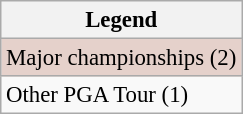<table class="wikitable" style="font-size:95%;">
<tr>
<th>Legend</th>
</tr>
<tr style="background:#e5d1cb;">
<td>Major championships (2)</td>
</tr>
<tr>
<td>Other PGA Tour (1)</td>
</tr>
</table>
